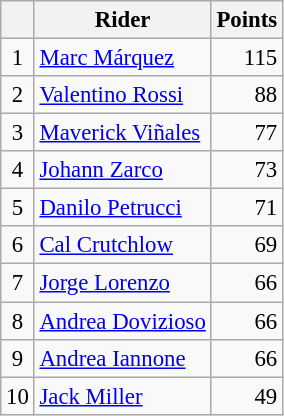<table class="wikitable" style="font-size: 95%;">
<tr>
<th></th>
<th>Rider</th>
<th>Points</th>
</tr>
<tr>
<td align=center>1</td>
<td> <a href='#'>Marc Márquez</a></td>
<td align=right>115</td>
</tr>
<tr>
<td align=center>2</td>
<td> <a href='#'>Valentino Rossi</a></td>
<td align=right>88</td>
</tr>
<tr>
<td align=center>3</td>
<td> <a href='#'>Maverick Viñales</a></td>
<td align=right>77</td>
</tr>
<tr>
<td align=center>4</td>
<td> <a href='#'>Johann Zarco</a></td>
<td align=right>73</td>
</tr>
<tr>
<td align=center>5</td>
<td> <a href='#'>Danilo Petrucci</a></td>
<td align=right>71</td>
</tr>
<tr>
<td align=center>6</td>
<td> <a href='#'>Cal Crutchlow</a></td>
<td align=right>69</td>
</tr>
<tr>
<td align=center>7</td>
<td> <a href='#'>Jorge Lorenzo</a></td>
<td align=right>66</td>
</tr>
<tr>
<td align=center>8</td>
<td> <a href='#'>Andrea Dovizioso</a></td>
<td align=right>66</td>
</tr>
<tr>
<td align=center>9</td>
<td> <a href='#'>Andrea Iannone</a></td>
<td align=right>66</td>
</tr>
<tr>
<td align=center>10</td>
<td> <a href='#'>Jack Miller</a></td>
<td align=right>49</td>
</tr>
</table>
